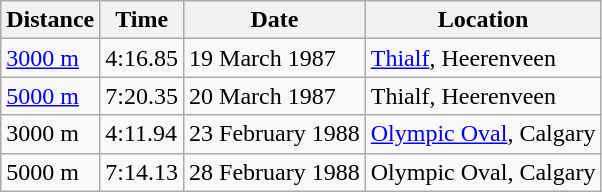<table class="wikitable">
<tr>
<th>Distance</th>
<th>Time</th>
<th>Date</th>
<th>Location</th>
</tr>
<tr>
<td><a href='#'>3000 m</a></td>
<td>4:16.85</td>
<td>19 March 1987</td>
<td align="left"><a href='#'>Thialf</a>, Heerenveen</td>
</tr>
<tr>
<td><a href='#'>5000 m</a></td>
<td>7:20.35</td>
<td>20 March 1987</td>
<td align="left">Thialf, Heerenveen</td>
</tr>
<tr>
<td>3000 m</td>
<td>4:11.94</td>
<td>23 February 1988</td>
<td align="left"><a href='#'>Olympic Oval</a>, Calgary</td>
</tr>
<tr>
<td>5000 m</td>
<td>7:14.13</td>
<td>28 February 1988</td>
<td align="left">Olympic Oval, Calgary</td>
</tr>
</table>
